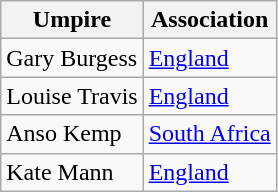<table class="wikitable collapsible">
<tr>
<th>Umpire</th>
<th>Association</th>
</tr>
<tr>
<td>Gary Burgess</td>
<td><a href='#'>England</a></td>
</tr>
<tr>
<td>Louise Travis</td>
<td><a href='#'>England</a></td>
</tr>
<tr>
<td>Anso Kemp</td>
<td><a href='#'>South Africa</a></td>
</tr>
<tr>
<td>Kate Mann</td>
<td><a href='#'>England</a></td>
</tr>
</table>
